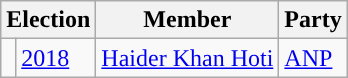<table class="wikitable">
<tr>
<th colspan="2">Election</th>
<th>Member</th>
<th>Party</th>
</tr>
<tr>
<td style="background-color: "></td>
<td><a href='#'>2018</a></td>
<td><a href='#'>Haider Khan Hoti</a></td>
<td><a href='#'>ANP</a></td>
</tr>
</table>
